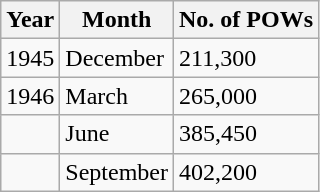<table class="wikitable">
<tr>
<th>Year</th>
<th>Month</th>
<th>No. of POWs</th>
</tr>
<tr>
<td>1945</td>
<td>December</td>
<td>211,300</td>
</tr>
<tr>
<td>1946</td>
<td>March</td>
<td>265,000</td>
</tr>
<tr>
<td></td>
<td>June</td>
<td>385,450</td>
</tr>
<tr>
<td></td>
<td>September</td>
<td>402,200</td>
</tr>
</table>
